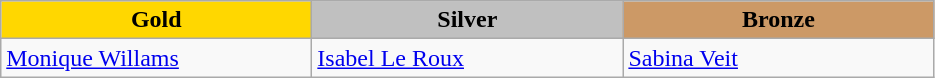<table class="wikitable" style="text-align:left">
<tr align="center">
<td width=200 bgcolor=gold><strong>Gold</strong></td>
<td width=200 bgcolor=silver><strong>Silver</strong></td>
<td width=200 bgcolor=CC9966><strong>Bronze</strong></td>
</tr>
<tr>
<td><a href='#'>Monique Willams</a><br><em></em></td>
<td><a href='#'>Isabel Le Roux</a><br><em></em></td>
<td><a href='#'>Sabina Veit</a><br><em></em></td>
</tr>
</table>
